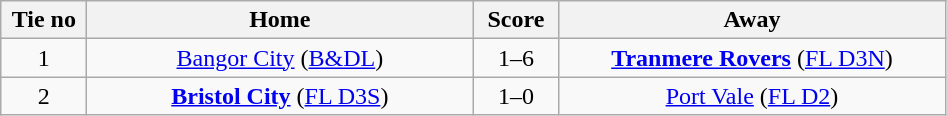<table class="wikitable" style="text-align:center">
<tr>
<th width=50>Tie no</th>
<th width=250>Home</th>
<th width=50>Score</th>
<th width=250>Away</th>
</tr>
<tr>
<td>1</td>
<td><a href='#'>Bangor City</a> (<a href='#'>B&DL</a>)</td>
<td>1–6</td>
<td><strong><a href='#'>Tranmere Rovers</a></strong> (<a href='#'>FL D3N</a>)</td>
</tr>
<tr>
<td>2</td>
<td><strong><a href='#'>Bristol City</a></strong> (<a href='#'>FL D3S</a>)</td>
<td>1–0</td>
<td><a href='#'>Port Vale</a> (<a href='#'>FL D2</a>)</td>
</tr>
</table>
